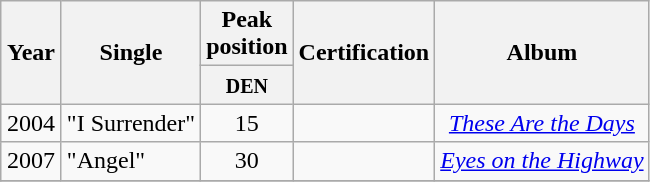<table class="wikitable">
<tr>
<th width="33" rowspan="2" style="text-align:center;">Year</th>
<th rowspan="2">Single</th>
<th colspan="1">Peak <br>position</th>
<th rowspan="2">Certification</th>
<th rowspan="2">Album</th>
</tr>
<tr>
<th align="center"><small>DEN<br></small></th>
</tr>
<tr>
<td align="center">2004</td>
<td>"I Surrender"</td>
<td align="center">15</td>
<td align="center"></td>
<td align="center"><em><a href='#'>These Are the Days</a></em></td>
</tr>
<tr>
<td align="center">2007</td>
<td>"Angel"</td>
<td align="center">30</td>
<td align="center"></td>
<td align="center"><em><a href='#'>Eyes on the Highway</a></em></td>
</tr>
<tr>
</tr>
</table>
